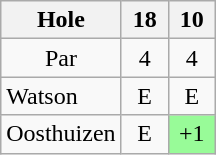<table class="wikitable" style="text-align:center">
<tr>
<th>Hole</th>
<th> 18 </th>
<th> 10 </th>
</tr>
<tr>
<td>Par</td>
<td>4</td>
<td>4</td>
</tr>
<tr>
<td align=left> Watson</td>
<td>E</td>
<td>E</td>
</tr>
<tr>
<td align=left> Oosthuizen</td>
<td>E</td>
<td style="background: PaleGreen;">+1</td>
</tr>
</table>
